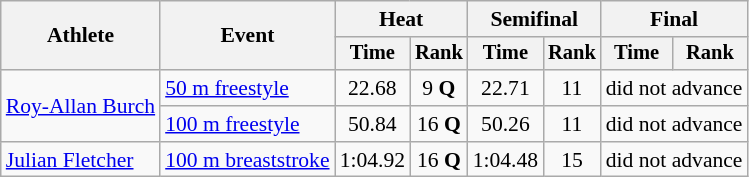<table class=wikitable style="font-size:90%">
<tr>
<th rowspan=2>Athlete</th>
<th rowspan=2>Event</th>
<th colspan="2">Heat</th>
<th colspan="2">Semifinal</th>
<th colspan="2">Final</th>
</tr>
<tr style="font-size:95%">
<th>Time</th>
<th>Rank</th>
<th>Time</th>
<th>Rank</th>
<th>Time</th>
<th>Rank</th>
</tr>
<tr align=center>
<td align=left rowspan="2"><a href='#'>Roy-Allan Burch</a></td>
<td align=left><a href='#'>50 m freestyle</a></td>
<td>22.68</td>
<td>9 <strong>Q</strong></td>
<td>22.71</td>
<td>11</td>
<td colspan=2>did not advance</td>
</tr>
<tr align=center>
<td align=left><a href='#'>100 m freestyle</a></td>
<td>50.84</td>
<td>16 <strong>Q</strong></td>
<td>50.26</td>
<td>11</td>
<td colspan=2>did not advance</td>
</tr>
<tr align=center>
<td align=left><a href='#'>Julian Fletcher</a></td>
<td align=left><a href='#'>100 m breaststroke</a></td>
<td>1:04.92</td>
<td>16 <strong>Q</strong></td>
<td>1:04.48</td>
<td>15</td>
<td colspan=2>did not advance</td>
</tr>
</table>
